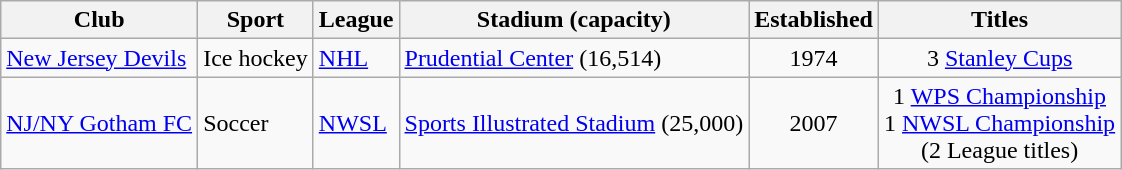<table class="wikitable">
<tr>
<th>Club</th>
<th>Sport</th>
<th>League</th>
<th>Stadium (capacity)</th>
<th>Established</th>
<th>Titles</th>
</tr>
<tr>
<td><a href='#'>New Jersey Devils</a></td>
<td>Ice hockey</td>
<td><a href='#'>NHL</a></td>
<td><a href='#'>Prudential Center</a> (16,514)</td>
<td style="text-align:center;">1974</td>
<td style="text-align:center;">3 <a href='#'>Stanley Cups</a></td>
</tr>
<tr>
<td><a href='#'>NJ/NY Gotham FC</a></td>
<td>Soccer</td>
<td><a href='#'>NWSL</a></td>
<td><a href='#'>Sports Illustrated Stadium</a> (25,000)</td>
<td style="text-align:center;">2007</td>
<td style="text-align:center;">1 <a href='#'>WPS Championship</a><br>1 <a href='#'>NWSL Championship</a><br> (2 League titles)</td>
</tr>
</table>
